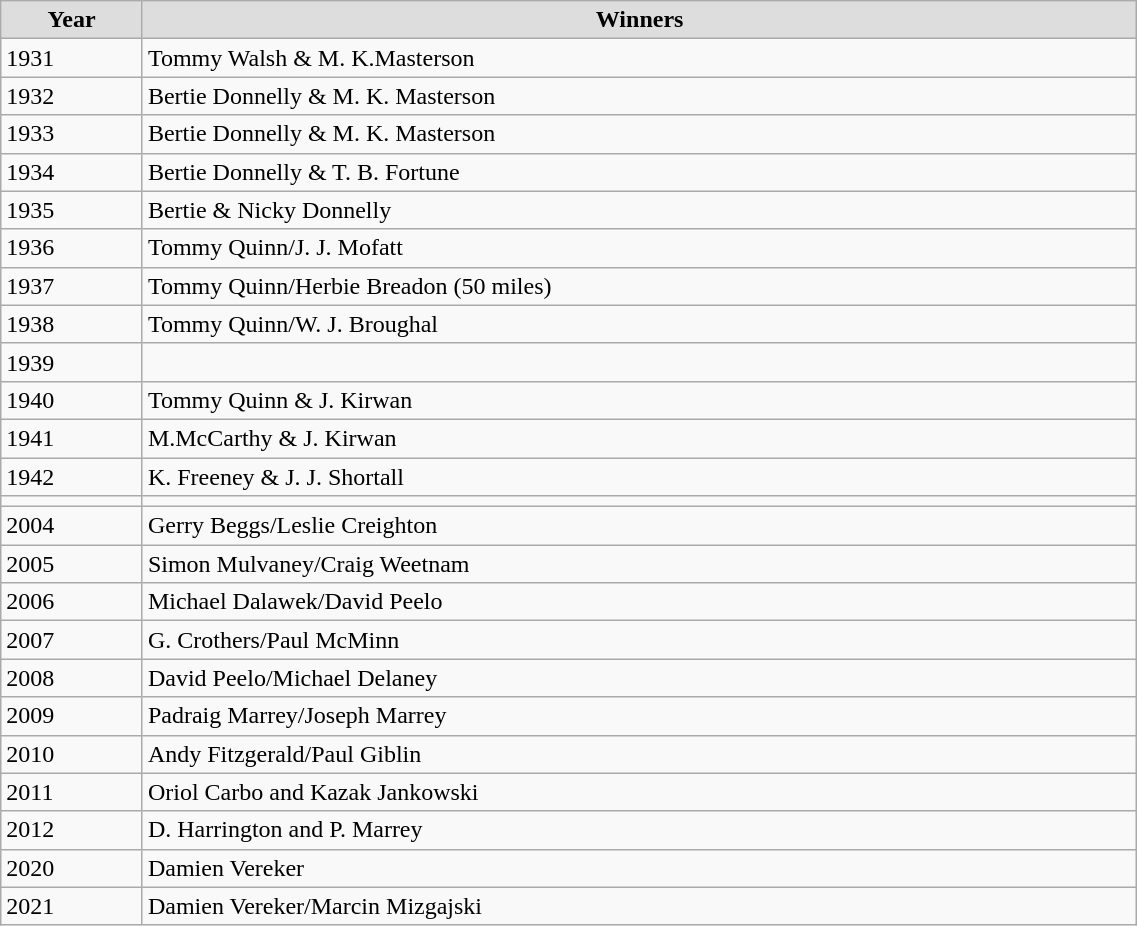<table class="wikitable" style="width: 60%; text-align:left;">
<tr>
<td style="background:#DDDDDD; font-weight:bold; text-align:center;">Year</td>
<td style="background:#DDDDDD; font-weight:bold; text-align:center;">Winners</td>
</tr>
<tr>
<td>1931</td>
<td>Tommy Walsh & M. K.Masterson</td>
</tr>
<tr>
<td>1932</td>
<td>Bertie Donnelly & M. K. Masterson</td>
</tr>
<tr>
<td>1933</td>
<td>Bertie Donnelly & M. K. Masterson</td>
</tr>
<tr>
<td>1934</td>
<td>Bertie Donnelly & T. B. Fortune</td>
</tr>
<tr>
<td>1935</td>
<td>Bertie & Nicky Donnelly</td>
</tr>
<tr>
<td>1936</td>
<td>Tommy Quinn/J. J. Mofatt</td>
</tr>
<tr>
<td>1937</td>
<td>Tommy Quinn/Herbie Breadon (50 miles)</td>
</tr>
<tr>
<td>1938</td>
<td>Tommy Quinn/W. J. Broughal</td>
</tr>
<tr>
<td>1939</td>
<td></td>
</tr>
<tr>
<td>1940</td>
<td>Tommy Quinn & J. Kirwan</td>
</tr>
<tr>
<td>1941</td>
<td>M.McCarthy & J. Kirwan</td>
</tr>
<tr>
<td>1942</td>
<td>K. Freeney & J. J. Shortall</td>
</tr>
<tr>
<td></td>
<td></td>
</tr>
<tr>
<td>2004</td>
<td>Gerry Beggs/Leslie Creighton</td>
</tr>
<tr>
<td>2005</td>
<td>Simon Mulvaney/Craig Weetnam</td>
</tr>
<tr>
<td>2006</td>
<td>Michael Dalawek/David Peelo</td>
</tr>
<tr>
<td>2007</td>
<td>G. Crothers/Paul McMinn</td>
</tr>
<tr>
<td>2008</td>
<td>David Peelo/Michael Delaney</td>
</tr>
<tr>
<td>2009</td>
<td>Padraig Marrey/Joseph Marrey</td>
</tr>
<tr>
<td>2010</td>
<td>Andy Fitzgerald/Paul Giblin</td>
</tr>
<tr>
<td>2011</td>
<td>Oriol Carbo and Kazak Jankowski</td>
</tr>
<tr>
<td>2012</td>
<td>D. Harrington and P. Marrey</td>
</tr>
<tr>
<td>2020</td>
<td>Damien Vereker</td>
</tr>
<tr>
<td>2021</td>
<td>Damien Vereker/Marcin Mizgajski</td>
</tr>
</table>
